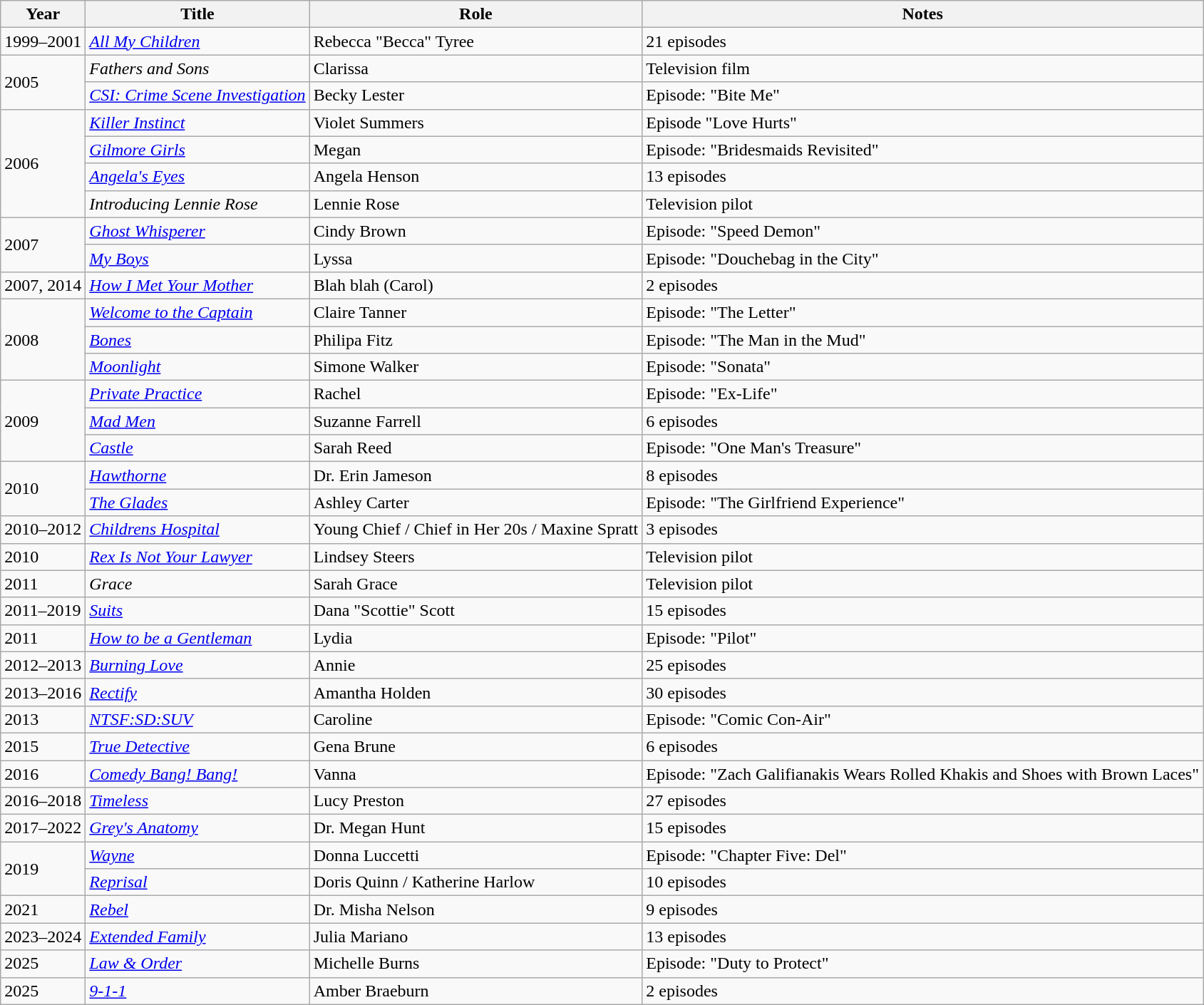<table class="wikitable sortable">
<tr>
<th>Year</th>
<th>Title</th>
<th>Role</th>
<th class="unsortable">Notes</th>
</tr>
<tr>
<td>1999–2001</td>
<td><em><a href='#'>All My Children</a></em></td>
<td>Rebecca "Becca" Tyree</td>
<td>21 episodes</td>
</tr>
<tr>
<td rowspan="2">2005</td>
<td><em>Fathers and Sons</em></td>
<td>Clarissa</td>
<td>Television film</td>
</tr>
<tr>
<td><em><a href='#'>CSI: Crime Scene Investigation</a></em></td>
<td>Becky Lester</td>
<td>Episode: "Bite Me"</td>
</tr>
<tr>
<td rowspan="4">2006</td>
<td><em><a href='#'>Killer Instinct</a></em></td>
<td>Violet Summers</td>
<td>Episode "Love Hurts"</td>
</tr>
<tr>
<td><em><a href='#'>Gilmore Girls</a></em></td>
<td>Megan</td>
<td>Episode: "Bridesmaids Revisited"</td>
</tr>
<tr>
<td><em><a href='#'>Angela's Eyes</a></em></td>
<td>Angela Henson</td>
<td>13 episodes</td>
</tr>
<tr>
<td><em>Introducing Lennie Rose</em></td>
<td>Lennie Rose</td>
<td>Television pilot</td>
</tr>
<tr>
<td rowspan="2">2007</td>
<td><em><a href='#'>Ghost Whisperer</a></em></td>
<td>Cindy Brown</td>
<td>Episode: "Speed Demon"</td>
</tr>
<tr>
<td><em><a href='#'>My Boys</a></em></td>
<td>Lyssa</td>
<td>Episode: "Douchebag in the City"</td>
</tr>
<tr>
<td>2007, 2014</td>
<td><em><a href='#'>How I Met Your Mother</a></em></td>
<td>Blah blah (Carol)</td>
<td>2 episodes</td>
</tr>
<tr>
<td rowspan="3">2008</td>
<td><em><a href='#'>Welcome to the Captain</a></em></td>
<td>Claire Tanner</td>
<td>Episode: "The Letter"</td>
</tr>
<tr>
<td><em><a href='#'>Bones</a></em></td>
<td>Philipa Fitz</td>
<td>Episode: "The Man in the Mud"</td>
</tr>
<tr>
<td><em><a href='#'>Moonlight</a></em></td>
<td>Simone Walker</td>
<td>Episode: "Sonata"</td>
</tr>
<tr>
<td rowspan="3">2009</td>
<td><em><a href='#'>Private Practice</a></em></td>
<td>Rachel</td>
<td>Episode: "Ex-Life"</td>
</tr>
<tr>
<td><em><a href='#'>Mad Men</a></em></td>
<td>Suzanne Farrell</td>
<td>6 episodes</td>
</tr>
<tr>
<td><em><a href='#'>Castle</a></em></td>
<td>Sarah Reed</td>
<td>Episode: "One Man's Treasure"</td>
</tr>
<tr>
<td rowspan="2">2010</td>
<td><em><a href='#'>Hawthorne</a></em></td>
<td>Dr. Erin Jameson</td>
<td>8 episodes</td>
</tr>
<tr>
<td><em><a href='#'>The Glades</a></em></td>
<td>Ashley Carter</td>
<td>Episode: "The Girlfriend Experience"</td>
</tr>
<tr>
<td>2010–2012</td>
<td><em><a href='#'>Childrens Hospital</a></em></td>
<td>Young Chief / Chief in Her 20s / Maxine Spratt</td>
<td>3 episodes</td>
</tr>
<tr>
<td>2010</td>
<td><em><a href='#'>Rex Is Not Your Lawyer</a></em></td>
<td>Lindsey Steers</td>
<td>Television pilot</td>
</tr>
<tr>
<td>2011</td>
<td><em>Grace</em></td>
<td>Sarah Grace</td>
<td>Television pilot</td>
</tr>
<tr>
<td>2011–2019</td>
<td><em><a href='#'>Suits</a></em></td>
<td>Dana "Scottie" Scott</td>
<td>15 episodes</td>
</tr>
<tr>
<td>2011</td>
<td><em><a href='#'>How to be a Gentleman</a></em></td>
<td>Lydia</td>
<td>Episode: "Pilot"</td>
</tr>
<tr>
<td>2012–2013</td>
<td><em><a href='#'>Burning Love</a></em></td>
<td>Annie</td>
<td>25 episodes</td>
</tr>
<tr>
<td>2013–2016</td>
<td><em><a href='#'>Rectify</a></em></td>
<td>Amantha Holden</td>
<td>30 episodes</td>
</tr>
<tr>
<td>2013</td>
<td><em><a href='#'>NTSF:SD:SUV</a></em></td>
<td>Caroline</td>
<td>Episode: "Comic Con-Air"</td>
</tr>
<tr>
<td>2015</td>
<td><em><a href='#'>True Detective</a></em></td>
<td>Gena Brune</td>
<td>6 episodes</td>
</tr>
<tr>
<td>2016</td>
<td><em><a href='#'>Comedy Bang! Bang!</a></em></td>
<td>Vanna</td>
<td>Episode: "Zach Galifianakis Wears Rolled Khakis and Shoes with Brown Laces"</td>
</tr>
<tr>
<td>2016–2018</td>
<td><em><a href='#'>Timeless</a></em></td>
<td>Lucy Preston</td>
<td>27 episodes</td>
</tr>
<tr>
<td>2017–2022</td>
<td><em><a href='#'>Grey's Anatomy</a></em></td>
<td>Dr. Megan Hunt</td>
<td>15 episodes</td>
</tr>
<tr>
<td rowspan="2">2019</td>
<td><em><a href='#'>Wayne</a></em></td>
<td>Donna Luccetti</td>
<td>Episode: "Chapter Five: Del"</td>
</tr>
<tr>
<td><em><a href='#'>Reprisal</a></em></td>
<td>Doris Quinn / Katherine Harlow</td>
<td>10 episodes</td>
</tr>
<tr>
<td>2021</td>
<td><em><a href='#'>Rebel</a></em></td>
<td>Dr. Misha Nelson</td>
<td>9 episodes</td>
</tr>
<tr>
<td>2023–2024</td>
<td><em><a href='#'>Extended Family</a></em></td>
<td>Julia Mariano</td>
<td>13 episodes</td>
</tr>
<tr>
<td>2025</td>
<td><em><a href='#'>Law & Order</a></em></td>
<td>Michelle Burns</td>
<td>Episode: "Duty to Protect"</td>
</tr>
<tr>
<td>2025</td>
<td><em><a href='#'>9-1-1</a></em></td>
<td>Amber Braeburn</td>
<td>2 episodes</td>
</tr>
</table>
